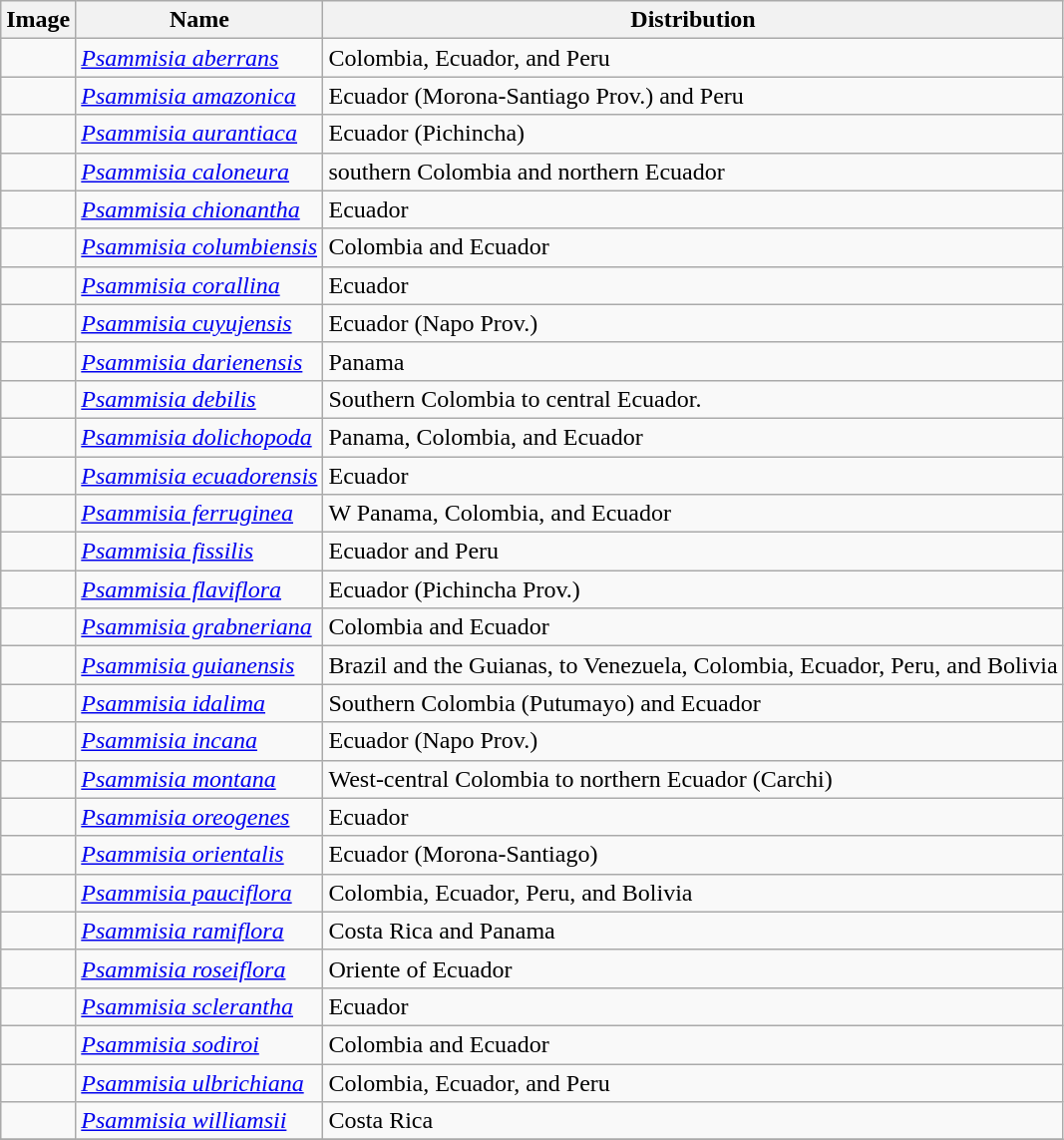<table class="wikitable sortable">
<tr>
<th>Image</th>
<th>Name</th>
<th>Distribution</th>
</tr>
<tr>
<td></td>
<td><em><a href='#'>Psammisia aberrans</a></em></td>
<td>Colombia, Ecuador, and Peru</td>
</tr>
<tr>
<td></td>
<td><em><a href='#'>Psammisia amazonica</a></em></td>
<td>Ecuador (Morona-Santiago Prov.) and Peru</td>
</tr>
<tr>
<td></td>
<td><em><a href='#'>Psammisia aurantiaca</a></em></td>
<td>Ecuador (Pichincha)</td>
</tr>
<tr>
<td></td>
<td><em><a href='#'>Psammisia caloneura</a></em></td>
<td>southern Colombia and northern Ecuador</td>
</tr>
<tr>
<td></td>
<td><em><a href='#'>Psammisia chionantha</a></em></td>
<td>Ecuador</td>
</tr>
<tr>
<td></td>
<td><em><a href='#'>Psammisia columbiensis</a></em></td>
<td>Colombia and Ecuador</td>
</tr>
<tr>
<td></td>
<td><em><a href='#'>Psammisia corallina</a></em></td>
<td>Ecuador</td>
</tr>
<tr>
<td></td>
<td><em><a href='#'>Psammisia cuyujensis</a></em></td>
<td>Ecuador (Napo Prov.)</td>
</tr>
<tr>
<td></td>
<td><em><a href='#'>Psammisia darienensis</a></em></td>
<td>Panama</td>
</tr>
<tr>
<td></td>
<td><em><a href='#'>Psammisia debilis</a></em></td>
<td>Southern Colombia to central Ecuador.</td>
</tr>
<tr>
<td></td>
<td><em><a href='#'>Psammisia dolichopoda</a></em></td>
<td>Panama, Colombia, and Ecuador</td>
</tr>
<tr>
<td></td>
<td><em><a href='#'>Psammisia ecuadorensis</a></em></td>
<td>Ecuador</td>
</tr>
<tr>
<td></td>
<td><em><a href='#'>Psammisia ferruginea</a></em></td>
<td>W Panama, Colombia, and Ecuador</td>
</tr>
<tr>
<td></td>
<td><em><a href='#'>Psammisia fissilis</a></em></td>
<td>Ecuador and Peru</td>
</tr>
<tr>
<td></td>
<td><em><a href='#'>Psammisia flaviflora</a></em></td>
<td>Ecuador (Pichincha Prov.)</td>
</tr>
<tr>
<td></td>
<td><em><a href='#'>Psammisia grabneriana</a></em></td>
<td>Colombia and Ecuador</td>
</tr>
<tr>
<td></td>
<td><em><a href='#'>Psammisia guianensis</a></em></td>
<td>Brazil and the Guianas, to Venezuela, Colombia, Ecuador, Peru, and Bolivia</td>
</tr>
<tr>
<td></td>
<td><em><a href='#'>Psammisia idalima</a></em></td>
<td>Southern Colombia (Putumayo) and Ecuador</td>
</tr>
<tr>
<td></td>
<td><em><a href='#'>Psammisia incana</a></em></td>
<td>Ecuador (Napo Prov.)</td>
</tr>
<tr>
<td></td>
<td><em><a href='#'>Psammisia montana</a></em></td>
<td>West-central Colombia to northern Ecuador (Carchi)</td>
</tr>
<tr>
<td></td>
<td><em><a href='#'>Psammisia oreogenes</a></em></td>
<td>Ecuador</td>
</tr>
<tr>
<td></td>
<td><em><a href='#'>Psammisia orientalis</a></em></td>
<td>Ecuador (Morona-Santiago)</td>
</tr>
<tr>
<td></td>
<td><em><a href='#'>Psammisia pauciflora</a></em></td>
<td>Colombia, Ecuador, Peru, and Bolivia</td>
</tr>
<tr>
<td></td>
<td><em><a href='#'>Psammisia ramiflora</a></em></td>
<td>Costa Rica and Panama</td>
</tr>
<tr>
<td></td>
<td><em><a href='#'>Psammisia roseiflora</a></em></td>
<td>Oriente of Ecuador</td>
</tr>
<tr>
<td></td>
<td><em><a href='#'>Psammisia sclerantha</a></em></td>
<td>Ecuador</td>
</tr>
<tr>
<td></td>
<td><em><a href='#'>Psammisia sodiroi</a></em></td>
<td>Colombia and Ecuador</td>
</tr>
<tr>
<td></td>
<td><em><a href='#'>Psammisia ulbrichiana</a></em></td>
<td>Colombia, Ecuador, and Peru</td>
</tr>
<tr>
<td></td>
<td><em><a href='#'>Psammisia williamsii </a></em></td>
<td>Costa Rica</td>
</tr>
<tr>
</tr>
</table>
